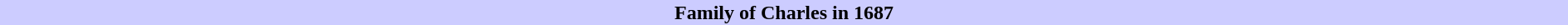<table class="toccolours collapsible collapsed" width=100% align="center">
<tr>
<th style="background:#ccccff;">Family of Charles in 1687</th>
</tr>
<tr>
<td></td>
</tr>
</table>
